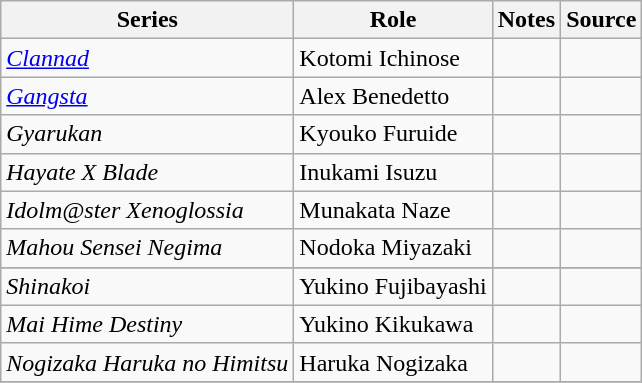<table class="wikitable sortable plainrowheaders">
<tr>
<th>Series</th>
<th>Role</th>
<th class="unsortable">Notes</th>
<th class="unsortable">Source</th>
</tr>
<tr>
<td><em><a href='#'>Clannad</a></em></td>
<td>Kotomi Ichinose</td>
<td></td>
<td></td>
</tr>
<tr>
<td><em><a href='#'>Gangsta</a></em></td>
<td>Alex Benedetto</td>
<td></td>
<td></td>
</tr>
<tr>
<td><em>Gyarukan</em></td>
<td>Kyouko Furuide</td>
<td></td>
<td></td>
</tr>
<tr>
<td><em>Hayate X Blade</em></td>
<td>Inukami Isuzu</td>
<td></td>
<td></td>
</tr>
<tr>
<td><em>Idolm@ster Xenoglossia</em></td>
<td>Munakata Naze</td>
<td></td>
<td></td>
</tr>
<tr>
<td><em>Mahou Sensei Negima</em></td>
<td>Nodoka Miyazaki</td>
<td></td>
<td></td>
</tr>
<tr>
</tr>
<tr>
<td><em>Shinakoi</em></td>
<td>Yukino Fujibayashi</td>
<td></td>
<td></td>
</tr>
<tr>
<td><em>Mai Hime Destiny</em></td>
<td>Yukino Kikukawa</td>
<td></td>
<td></td>
</tr>
<tr>
<td><em>Nogizaka Haruka no Himitsu</em></td>
<td>Haruka Nogizaka</td>
<td></td>
<td></td>
</tr>
<tr>
</tr>
</table>
